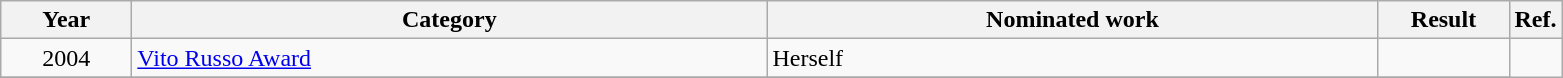<table class=wikitable>
<tr>
<th scope="col" style="width:5em;">Year</th>
<th scope="col" style="width:26em;">Category</th>
<th scope="col" style="width:25em;">Nominated work</th>
<th scope="col" style="width:5em;">Result</th>
<th>Ref.</th>
</tr>
<tr>
<td style="text-align:center;">2004</td>
<td><a href='#'>Vito Russo Award</a></td>
<td>Herself</td>
<td></td>
</tr>
<tr>
</tr>
</table>
